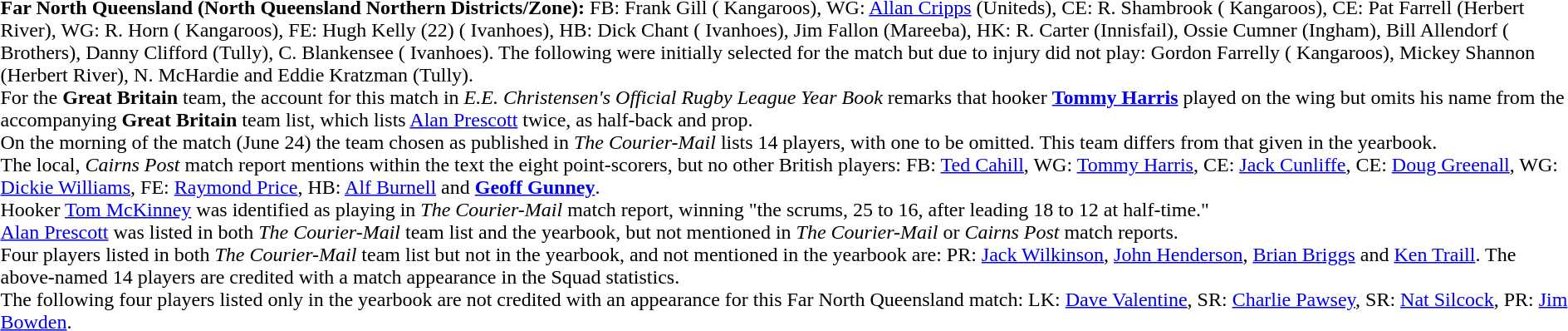<table width="100%" class="mw-collapsible mw-collapsed">
<tr>
<td valign="top" width="50%"><br><strong>Far North Queensland (North Queensland Northern Districts/Zone):</strong> FB: Frank Gill ( Kangaroos), WG: <a href='#'>Allan Cripps</a> (Uniteds), CE: R. Shambrook ( Kangaroos), CE: Pat Farrell (Herbert River), WG: R. Horn ( Kangaroos), FE: Hugh Kelly (22) ( Ivanhoes), HB: Dick Chant ( Ivanhoes), Jim Fallon (Mareeba), HK: R. Carter (Innisfail), Ossie Cumner (Ingham), Bill Allendorf ( Brothers), Danny Clifford (Tully), C. Blankensee ( Ivanhoes). The following were initially selected for the match but due to injury did not play: Gordon Farrelly ( Kangaroos), Mickey Shannon (Herbert River), N. McHardie and Eddie Kratzman (Tully).<br>For the <strong>Great Britain</strong> team, the account for this match in <em>E.E. Christensen's Official Rugby League Year Book</em> remarks that hooker <strong><a href='#'>Tommy Harris</a></strong> played on the wing but omits his name from the accompanying <strong>Great Britain</strong> team list, which lists <a href='#'>Alan Prescott</a> twice, as half-back and prop.<br>On the morning of the match (June 24) the team chosen as published in <em>The Courier-Mail</em> lists 14 players, with one to be omitted. This team differs from that given in the yearbook.<br>The local, <em>Cairns Post</em> match report mentions within the text the eight point-scorers, but no other British players: FB: <a href='#'>Ted Cahill</a>, WG: <a href='#'>Tommy Harris</a>, CE: <a href='#'>Jack Cunliffe</a>, CE: <a href='#'>Doug Greenall</a>, WG: <a href='#'>Dickie Williams</a>, FE: <a href='#'>Raymond Price</a>, HB: <a href='#'>Alf Burnell</a> and <strong><a href='#'>Geoff Gunney</a></strong>.<br>Hooker <a href='#'>Tom McKinney</a> was identified as playing in <em>The Courier-Mail</em> match report, winning "the scrums, 25 to 16, after leading 18 to 12 at half-time."<br><a href='#'>Alan Prescott</a> was listed in both <em>The Courier-Mail</em> team list and the yearbook, but not mentioned in <em>The Courier-Mail</em> or <em>Cairns Post</em> match reports.<br>Four players listed in both <em>The Courier-Mail</em> team list but not in the yearbook, and not mentioned in the yearbook are: PR: <a href='#'>Jack Wilkinson</a>, <a href='#'>John Henderson</a>, <a href='#'>Brian Briggs</a> and <a href='#'>Ken Traill</a>. 
The above-named 14 players are credited with a match appearance in the Squad statistics.<br>The following four players listed only in the yearbook are not credited with an appearance for this Far North Queensland match: LK: <a href='#'>Dave Valentine</a>, SR: <a href='#'>Charlie Pawsey</a>, SR: <a href='#'>Nat Silcock</a>, PR: <a href='#'>Jim Bowden</a>.<br></td>
</tr>
</table>
